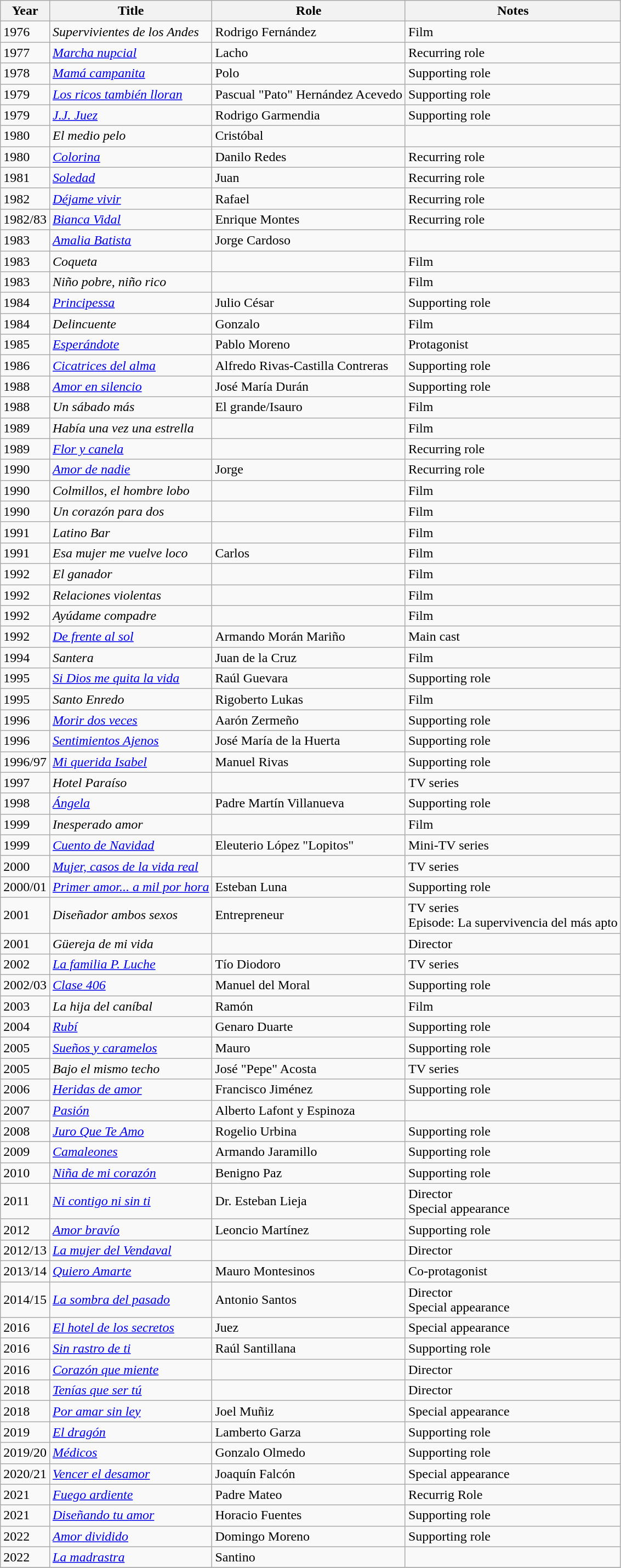<table class="wikitable">
<tr>
<th>Year</th>
<th>Title</th>
<th>Role</th>
<th>Notes</th>
</tr>
<tr>
<td>1976</td>
<td><em>Supervivientes de los Andes</em></td>
<td>Rodrigo Fernández</td>
<td>Film</td>
</tr>
<tr>
<td>1977</td>
<td><em><a href='#'>Marcha nupcial</a></em></td>
<td>Lacho</td>
<td>Recurring role</td>
</tr>
<tr>
<td>1978</td>
<td><em><a href='#'>Mamá campanita</a></em></td>
<td>Polo</td>
<td>Supporting role</td>
</tr>
<tr>
<td>1979</td>
<td><em><a href='#'>Los ricos también lloran</a></em></td>
<td>Pascual "Pato" Hernández Acevedo</td>
<td>Supporting role</td>
</tr>
<tr>
<td>1979</td>
<td><em><a href='#'>J.J. Juez</a></em></td>
<td>Rodrigo Garmendia</td>
<td>Supporting role</td>
</tr>
<tr>
<td>1980</td>
<td><em>El medio pelo</em></td>
<td>Cristóbal</td>
<td></td>
</tr>
<tr>
<td>1980</td>
<td><em><a href='#'>Colorina</a></em></td>
<td>Danilo Redes</td>
<td>Recurring role</td>
</tr>
<tr>
<td>1981</td>
<td><em><a href='#'>Soledad</a></em></td>
<td>Juan</td>
<td>Recurring role</td>
</tr>
<tr>
<td>1982</td>
<td><em><a href='#'>Déjame vivir</a></em></td>
<td>Rafael</td>
<td>Recurring role</td>
</tr>
<tr>
<td>1982/83</td>
<td><em><a href='#'>Bianca Vidal</a></em></td>
<td>Enrique Montes</td>
<td>Recurring role</td>
</tr>
<tr>
<td>1983</td>
<td><em><a href='#'>Amalia Batista</a></em></td>
<td>Jorge Cardoso</td>
<td></td>
</tr>
<tr>
<td>1983</td>
<td><em>Coqueta</em></td>
<td></td>
<td>Film</td>
</tr>
<tr>
<td>1983</td>
<td><em>Niño pobre, niño rico</em></td>
<td></td>
<td>Film</td>
</tr>
<tr>
<td>1984</td>
<td><em><a href='#'>Principessa</a></em></td>
<td>Julio César</td>
<td>Supporting role</td>
</tr>
<tr>
<td>1984</td>
<td><em>Delincuente</em></td>
<td>Gonzalo</td>
<td>Film</td>
</tr>
<tr>
<td>1985</td>
<td><em><a href='#'>Esperándote</a></em></td>
<td>Pablo Moreno</td>
<td>Protagonist</td>
</tr>
<tr>
<td>1986</td>
<td><em><a href='#'>Cicatrices del alma</a></em></td>
<td>Alfredo Rivas-Castilla Contreras</td>
<td>Supporting role</td>
</tr>
<tr>
<td>1988</td>
<td><em><a href='#'>Amor en silencio</a></em></td>
<td>José María Durán</td>
<td>Supporting role</td>
</tr>
<tr>
<td>1988</td>
<td><em>Un sábado más</em></td>
<td>El grande/Isauro</td>
<td>Film</td>
</tr>
<tr>
<td>1989</td>
<td><em>Había una vez una estrella</em></td>
<td></td>
<td>Film</td>
</tr>
<tr>
<td>1989</td>
<td><em><a href='#'>Flor y canela</a></em></td>
<td></td>
<td>Recurring role</td>
</tr>
<tr>
<td>1990</td>
<td><em><a href='#'>Amor de nadie</a></em></td>
<td>Jorge</td>
<td>Recurring role</td>
</tr>
<tr>
<td>1990</td>
<td><em>Colmillos, el hombre lobo</em></td>
<td></td>
<td>Film</td>
</tr>
<tr>
<td>1990</td>
<td><em>Un corazón para dos</em></td>
<td></td>
<td>Film</td>
</tr>
<tr>
<td>1991</td>
<td><em>Latino Bar</em></td>
<td></td>
<td>Film</td>
</tr>
<tr>
<td>1991</td>
<td><em>Esa mujer me vuelve loco</em></td>
<td>Carlos</td>
<td>Film</td>
</tr>
<tr>
<td>1992</td>
<td><em>El ganador</em></td>
<td></td>
<td>Film</td>
</tr>
<tr>
<td>1992</td>
<td><em>Relaciones violentas</em></td>
<td></td>
<td>Film</td>
</tr>
<tr>
<td>1992</td>
<td><em>Ayúdame compadre</em></td>
<td></td>
<td>Film</td>
</tr>
<tr>
<td>1992</td>
<td><em><a href='#'>De frente al sol</a></em></td>
<td>Armando Morán Mariño</td>
<td>Main cast</td>
</tr>
<tr>
<td>1994</td>
<td><em>Santera</em></td>
<td>Juan de la Cruz</td>
<td>Film</td>
</tr>
<tr>
<td>1995</td>
<td><em><a href='#'>Si Dios me quita la vida</a></em></td>
<td>Raúl Guevara</td>
<td>Supporting role</td>
</tr>
<tr>
<td>1995</td>
<td><em>Santo Enredo</em></td>
<td>Rigoberto Lukas</td>
<td>Film</td>
</tr>
<tr>
<td>1996</td>
<td><em><a href='#'>Morir dos veces</a></em></td>
<td>Aarón Zermeño</td>
<td>Supporting role</td>
</tr>
<tr>
<td>1996</td>
<td><em><a href='#'>Sentimientos Ajenos</a></em></td>
<td>José María de la Huerta</td>
<td>Supporting role</td>
</tr>
<tr>
<td>1996/97</td>
<td><em><a href='#'>Mi querida Isabel</a></em></td>
<td>Manuel Rivas</td>
<td>Supporting role</td>
</tr>
<tr>
<td>1997</td>
<td><em>Hotel Paraíso</em></td>
<td></td>
<td>TV series</td>
</tr>
<tr>
<td>1998</td>
<td><em><a href='#'>Ángela</a></em></td>
<td>Padre Martín Villanueva</td>
<td>Supporting role</td>
</tr>
<tr>
<td>1999</td>
<td><em>Inesperado amor</em></td>
<td></td>
<td>Film</td>
</tr>
<tr>
<td>1999</td>
<td><em><a href='#'>Cuento de Navidad</a></em></td>
<td>Eleuterio López "Lopitos"</td>
<td>Mini-TV series</td>
</tr>
<tr>
<td>2000</td>
<td><em><a href='#'>Mujer, casos de la vida real</a></em></td>
<td></td>
<td>TV series</td>
</tr>
<tr>
<td>2000/01</td>
<td><em><a href='#'>Primer amor... a mil por hora</a></em></td>
<td>Esteban Luna</td>
<td>Supporting role</td>
</tr>
<tr>
<td>2001</td>
<td><em>Diseñador ambos sexos</em></td>
<td>Entrepreneur</td>
<td>TV series<br>Episode: La supervivencia del más apto</td>
</tr>
<tr>
<td>2001</td>
<td><em>Güereja de mi vida</em></td>
<td></td>
<td>Director</td>
</tr>
<tr>
<td>2002</td>
<td><em><a href='#'>La familia P. Luche</a></em></td>
<td>Tío Diodoro</td>
<td>TV series</td>
</tr>
<tr>
<td>2002/03</td>
<td><em><a href='#'>Clase 406</a></em></td>
<td>Manuel del Moral</td>
<td>Supporting role</td>
</tr>
<tr>
<td>2003</td>
<td><em>La hija del caníbal</em></td>
<td>Ramón</td>
<td>Film</td>
</tr>
<tr>
<td>2004</td>
<td><em><a href='#'>Rubí</a></em></td>
<td>Genaro Duarte</td>
<td>Supporting role</td>
</tr>
<tr>
<td>2005</td>
<td><em><a href='#'>Sueños y caramelos</a></em></td>
<td>Mauro</td>
<td>Supporting role</td>
</tr>
<tr>
<td>2005</td>
<td><em>Bajo el mismo techo</em></td>
<td>José "Pepe" Acosta</td>
<td>TV series</td>
</tr>
<tr>
<td>2006</td>
<td><em><a href='#'>Heridas de amor</a></em></td>
<td>Francisco Jiménez</td>
<td>Supporting role</td>
</tr>
<tr>
<td>2007</td>
<td><em><a href='#'>Pasión</a></em></td>
<td>Alberto Lafont y Espinoza</td>
<td></td>
</tr>
<tr>
<td>2008</td>
<td><em><a href='#'>Juro Que Te Amo</a></em></td>
<td>Rogelio Urbina</td>
<td>Supporting role</td>
</tr>
<tr>
<td>2009</td>
<td><em><a href='#'>Camaleones</a></em></td>
<td>Armando Jaramillo</td>
<td>Supporting role</td>
</tr>
<tr>
<td>2010</td>
<td><em><a href='#'>Niña de mi corazón</a></em></td>
<td>Benigno Paz</td>
<td>Supporting role</td>
</tr>
<tr>
<td>2011</td>
<td><em><a href='#'>Ni contigo ni sin ti</a></em></td>
<td>Dr. Esteban Lieja</td>
<td>Director<br>Special appearance</td>
</tr>
<tr>
<td>2012</td>
<td><em><a href='#'>Amor bravío</a></em></td>
<td>Leoncio Martínez</td>
<td>Supporting role</td>
</tr>
<tr>
<td>2012/13</td>
<td><em><a href='#'>La mujer del Vendaval</a></em></td>
<td></td>
<td>Director</td>
</tr>
<tr>
<td>2013/14</td>
<td><em><a href='#'>Quiero Amarte</a></em></td>
<td>Mauro Montesinos</td>
<td>Co-protagonist</td>
</tr>
<tr>
<td>2014/15</td>
<td><em><a href='#'>La sombra del pasado</a></em></td>
<td>Antonio Santos</td>
<td>Director<br>Special appearance</td>
</tr>
<tr>
<td>2016</td>
<td><em><a href='#'>El hotel de los secretos</a></em></td>
<td>Juez</td>
<td>Special appearance</td>
</tr>
<tr>
<td>2016</td>
<td><em><a href='#'>Sin rastro de ti</a></em></td>
<td>Raúl Santillana</td>
<td>Supporting role</td>
</tr>
<tr>
<td>2016</td>
<td><em><a href='#'>Corazón que miente</a></em></td>
<td></td>
<td>Director</td>
</tr>
<tr>
<td>2018</td>
<td><em><a href='#'>Tenías que ser tú</a></em></td>
<td></td>
<td>Director</td>
</tr>
<tr>
<td>2018</td>
<td><em><a href='#'>Por amar sin ley</a></em></td>
<td>Joel Muñiz</td>
<td>Special appearance</td>
</tr>
<tr>
<td>2019</td>
<td><em><a href='#'>El dragón</a></em></td>
<td>Lamberto Garza</td>
<td>Supporting role</td>
</tr>
<tr>
<td>2019/20</td>
<td><em><a href='#'>Médicos</a></em></td>
<td>Gonzalo Olmedo</td>
<td>Supporting role</td>
</tr>
<tr>
<td>2020/21</td>
<td><em><a href='#'>Vencer el desamor</a></em></td>
<td>Joaquín Falcón</td>
<td>Special appearance</td>
</tr>
<tr>
<td>2021</td>
<td><em><a href='#'>Fuego ardiente</a></em></td>
<td>Padre Mateo</td>
<td>Recurrig Role</td>
</tr>
<tr>
<td>2021</td>
<td><em><a href='#'>Diseñando tu amor</a></em></td>
<td>Horacio Fuentes</td>
<td>Supporting role</td>
</tr>
<tr>
<td>2022</td>
<td><em><a href='#'>Amor dividido</a></em></td>
<td>Domingo Moreno</td>
<td>Supporting role</td>
</tr>
<tr>
<td>2022</td>
<td><em><a href='#'>La madrastra</a></em></td>
<td>Santino</td>
<td></td>
</tr>
<tr>
</tr>
</table>
